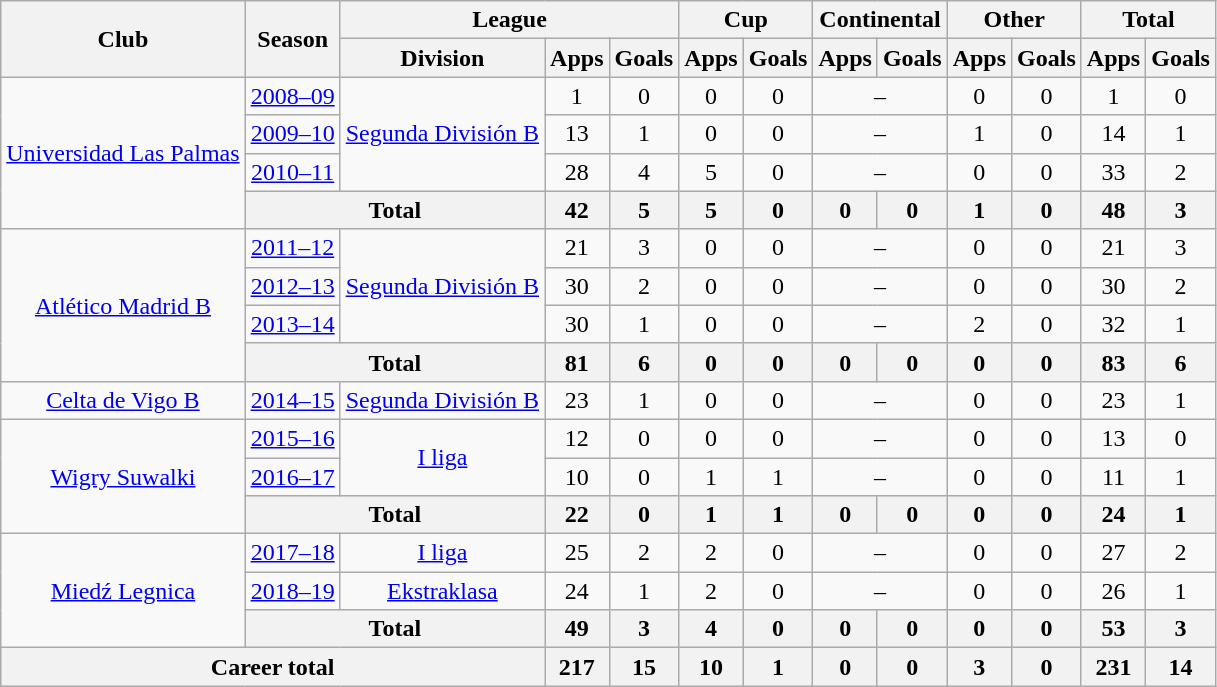<table class="wikitable" style="text-align: center">
<tr>
<th rowspan="2">Club</th>
<th rowspan="2">Season</th>
<th colspan="3">League</th>
<th colspan="2">Cup</th>
<th colspan="2">Continental</th>
<th colspan="2">Other</th>
<th colspan="2">Total</th>
</tr>
<tr>
<th>Division</th>
<th>Apps</th>
<th>Goals</th>
<th>Apps</th>
<th>Goals</th>
<th>Apps</th>
<th>Goals</th>
<th>Apps</th>
<th>Goals</th>
<th>Apps</th>
<th>Goals</th>
</tr>
<tr>
<td rowspan="4"><a href='#'>Universidad Las Palmas</a></td>
<td><a href='#'>2008–09</a></td>
<td rowspan="3"><a href='#'>Segunda División B</a></td>
<td>1</td>
<td>0</td>
<td>0</td>
<td>0</td>
<td colspan="2">–</td>
<td>0</td>
<td>0</td>
<td>1</td>
<td>0</td>
</tr>
<tr>
<td><a href='#'>2009–10</a></td>
<td>13</td>
<td>1</td>
<td>0</td>
<td>0</td>
<td colspan="2">–</td>
<td>1</td>
<td>0</td>
<td>14</td>
<td>1</td>
</tr>
<tr>
<td><a href='#'>2010–11</a></td>
<td>28</td>
<td>4</td>
<td>5</td>
<td>0</td>
<td colspan="2">–</td>
<td>0</td>
<td>0</td>
<td>33</td>
<td>2</td>
</tr>
<tr>
<th colspan="2"><strong>Total</strong></th>
<th>42</th>
<th>5</th>
<th>5</th>
<th>0</th>
<th>0</th>
<th>0</th>
<th>1</th>
<th>0</th>
<th>48</th>
<th>3</th>
</tr>
<tr>
<td rowspan="4"><a href='#'>Atlético Madrid B</a></td>
<td><a href='#'>2011–12</a></td>
<td rowspan="3"><a href='#'>Segunda División B</a></td>
<td>21</td>
<td>3</td>
<td>0</td>
<td>0</td>
<td colspan="2">–</td>
<td>0</td>
<td>0</td>
<td>21</td>
<td>3</td>
</tr>
<tr>
<td><a href='#'>2012–13</a></td>
<td>30</td>
<td>2</td>
<td>0</td>
<td>0</td>
<td colspan="2">–</td>
<td>0</td>
<td>0</td>
<td>30</td>
<td>2</td>
</tr>
<tr>
<td><a href='#'>2013–14</a></td>
<td>30</td>
<td>1</td>
<td>0</td>
<td>0</td>
<td colspan="2">–</td>
<td>2</td>
<td>0</td>
<td>32</td>
<td>1</td>
</tr>
<tr>
<th colspan="2"><strong>Total</strong></th>
<th>81</th>
<th>6</th>
<th>0</th>
<th>0</th>
<th>0</th>
<th>0</th>
<th>0</th>
<th>0</th>
<th>83</th>
<th>6</th>
</tr>
<tr>
<td><a href='#'>Celta de Vigo B</a></td>
<td><a href='#'>2014–15</a></td>
<td><a href='#'>Segunda División B</a></td>
<td>23</td>
<td>1</td>
<td>0</td>
<td>0</td>
<td colspan="2">–</td>
<td>0</td>
<td>0</td>
<td>23</td>
<td>1</td>
</tr>
<tr>
<td rowspan="3"><a href='#'>Wigry Suwalki</a></td>
<td><a href='#'>2015–16</a></td>
<td rowspan="2"><a href='#'>I liga</a></td>
<td>12</td>
<td>0</td>
<td>0</td>
<td>0</td>
<td colspan="2">–</td>
<td>0</td>
<td>0</td>
<td>13</td>
<td>0</td>
</tr>
<tr>
<td><a href='#'>2016–17</a></td>
<td>10</td>
<td>0</td>
<td>1</td>
<td>1</td>
<td colspan="2">–</td>
<td>0</td>
<td>0</td>
<td>11</td>
<td>1</td>
</tr>
<tr>
<th colspan="2"><strong>Total</strong></th>
<th>22</th>
<th>0</th>
<th>1</th>
<th>1</th>
<th>0</th>
<th>0</th>
<th>0</th>
<th>0</th>
<th>24</th>
<th>1</th>
</tr>
<tr>
<td rowspan="3"><a href='#'>Miedź Legnica</a></td>
<td><a href='#'>2017–18</a></td>
<td><a href='#'>I liga</a></td>
<td>25</td>
<td>2</td>
<td>2</td>
<td>0</td>
<td colspan="2">–</td>
<td>0</td>
<td>0</td>
<td>27</td>
<td>2</td>
</tr>
<tr>
<td><a href='#'>2018–19</a></td>
<td><a href='#'>Ekstraklasa</a></td>
<td>24</td>
<td>1</td>
<td>2</td>
<td>0</td>
<td colspan="2">–</td>
<td>0</td>
<td>0</td>
<td>26</td>
<td>1</td>
</tr>
<tr>
<th colspan="2"><strong>Total</strong></th>
<th>49</th>
<th>3</th>
<th>4</th>
<th>0</th>
<th>0</th>
<th>0</th>
<th>0</th>
<th>0</th>
<th>53</th>
<th>3</th>
</tr>
<tr>
<th colspan="3"><strong>Career total</strong></th>
<th>217</th>
<th>15</th>
<th>10</th>
<th>1</th>
<th>0</th>
<th>0</th>
<th>3</th>
<th>0</th>
<th>231</th>
<th>14</th>
</tr>
</table>
